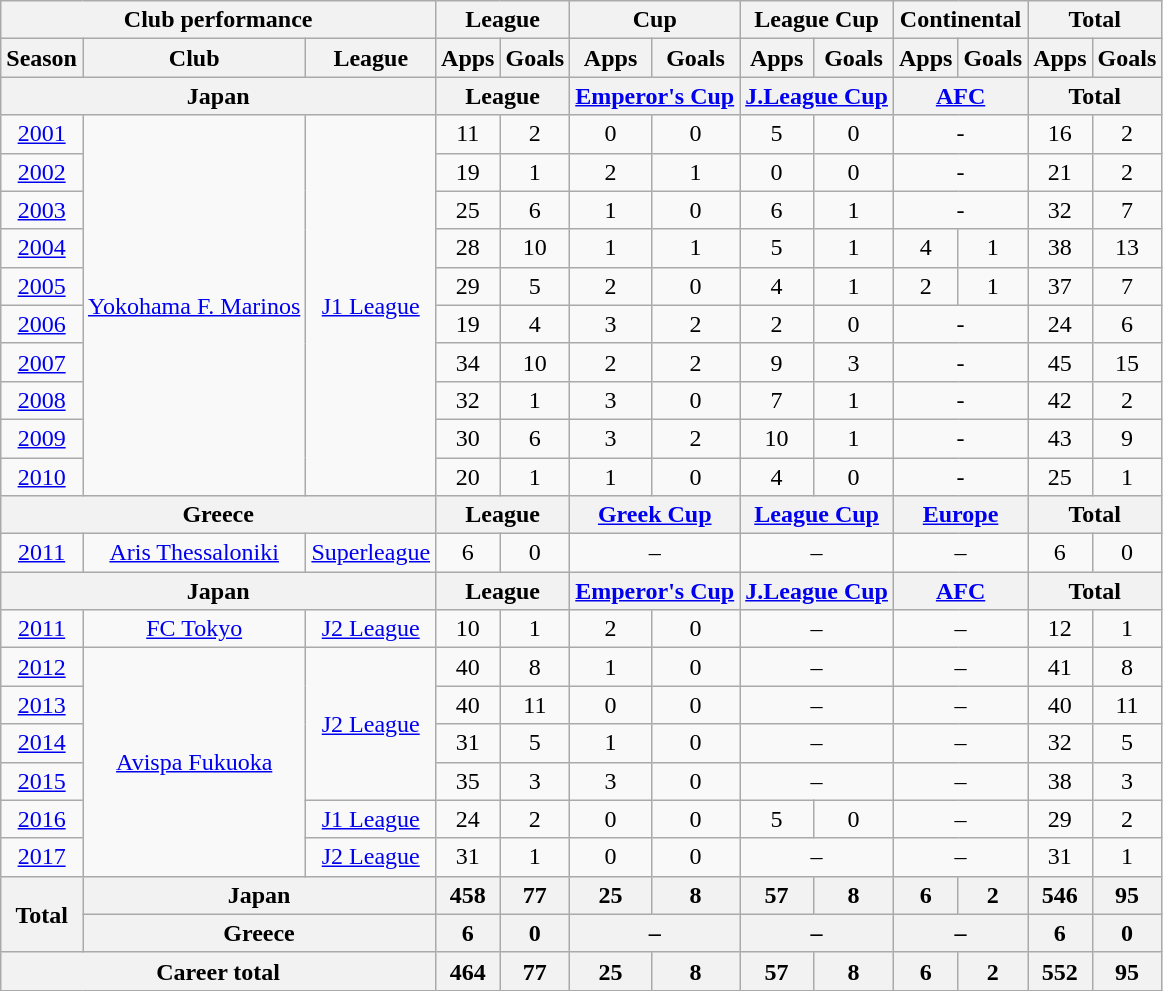<table class="wikitable" style="text-align:center">
<tr>
<th colspan=3>Club performance</th>
<th colspan=2>League</th>
<th colspan=2>Cup</th>
<th colspan=2>League Cup</th>
<th colspan=2>Continental</th>
<th colspan=2>Total</th>
</tr>
<tr>
<th>Season</th>
<th>Club</th>
<th>League</th>
<th>Apps</th>
<th>Goals</th>
<th>Apps</th>
<th>Goals</th>
<th>Apps</th>
<th>Goals</th>
<th>Apps</th>
<th>Goals</th>
<th>Apps</th>
<th>Goals</th>
</tr>
<tr>
<th colspan=3>Japan</th>
<th colspan=2>League</th>
<th colspan=2><a href='#'>Emperor's Cup</a></th>
<th colspan=2><a href='#'>J.League Cup</a></th>
<th colspan=2><a href='#'>AFC</a></th>
<th colspan=2>Total</th>
</tr>
<tr>
<td><a href='#'>2001</a></td>
<td rowspan="10"><a href='#'>Yokohama F. Marinos</a></td>
<td rowspan="10"><a href='#'>J1 League</a></td>
<td>11</td>
<td>2</td>
<td>0</td>
<td>0</td>
<td>5</td>
<td>0</td>
<td colspan="2">-</td>
<td>16</td>
<td>2</td>
</tr>
<tr>
<td><a href='#'>2002</a></td>
<td>19</td>
<td>1</td>
<td>2</td>
<td>1</td>
<td>0</td>
<td>0</td>
<td colspan="2">-</td>
<td>21</td>
<td>2</td>
</tr>
<tr>
<td><a href='#'>2003</a></td>
<td>25</td>
<td>6</td>
<td>1</td>
<td>0</td>
<td>6</td>
<td>1</td>
<td colspan="2">-</td>
<td>32</td>
<td>7</td>
</tr>
<tr>
<td><a href='#'>2004</a></td>
<td>28</td>
<td>10</td>
<td>1</td>
<td>1</td>
<td>5</td>
<td>1</td>
<td>4</td>
<td>1</td>
<td>38</td>
<td>13</td>
</tr>
<tr>
<td><a href='#'>2005</a></td>
<td>29</td>
<td>5</td>
<td>2</td>
<td>0</td>
<td>4</td>
<td>1</td>
<td>2</td>
<td>1</td>
<td>37</td>
<td>7</td>
</tr>
<tr>
<td><a href='#'>2006</a></td>
<td>19</td>
<td>4</td>
<td>3</td>
<td>2</td>
<td>2</td>
<td>0</td>
<td colspan="2">-</td>
<td>24</td>
<td>6</td>
</tr>
<tr>
<td><a href='#'>2007</a></td>
<td>34</td>
<td>10</td>
<td>2</td>
<td>2</td>
<td>9</td>
<td>3</td>
<td colspan="2">-</td>
<td>45</td>
<td>15</td>
</tr>
<tr>
<td><a href='#'>2008</a></td>
<td>32</td>
<td>1</td>
<td>3</td>
<td>0</td>
<td>7</td>
<td>1</td>
<td colspan="2">-</td>
<td>42</td>
<td>2</td>
</tr>
<tr>
<td><a href='#'>2009</a></td>
<td>30</td>
<td>6</td>
<td>3</td>
<td>2</td>
<td>10</td>
<td>1</td>
<td colspan="2">-</td>
<td>43</td>
<td>9</td>
</tr>
<tr>
<td><a href='#'>2010</a></td>
<td>20</td>
<td>1</td>
<td>1</td>
<td>0</td>
<td>4</td>
<td>0</td>
<td colspan="2">-</td>
<td>25</td>
<td>1</td>
</tr>
<tr>
<th colspan=3>Greece</th>
<th colspan=2>League</th>
<th colspan=2><a href='#'>Greek Cup</a></th>
<th colspan=2><a href='#'>League Cup</a></th>
<th colspan=2><a href='#'>Europe</a></th>
<th colspan=2>Total</th>
</tr>
<tr>
<td><a href='#'>2011</a></td>
<td><a href='#'>Aris Thessaloniki</a></td>
<td><a href='#'>Superleague</a></td>
<td>6</td>
<td>0</td>
<td colspan="2">–</td>
<td colspan="2">–</td>
<td colspan="2">–</td>
<td>6</td>
<td>0</td>
</tr>
<tr>
<th colspan=3>Japan</th>
<th colspan=2>League</th>
<th colspan=2><a href='#'>Emperor's Cup</a></th>
<th colspan=2><a href='#'>J.League Cup</a></th>
<th colspan=2><a href='#'>AFC</a></th>
<th colspan=2>Total</th>
</tr>
<tr>
<td><a href='#'>2011</a></td>
<td><a href='#'>FC Tokyo</a></td>
<td><a href='#'>J2 League</a></td>
<td>10</td>
<td>1</td>
<td>2</td>
<td>0</td>
<td colspan="2">–</td>
<td colspan="2">–</td>
<td>12</td>
<td>1</td>
</tr>
<tr>
<td><a href='#'>2012</a></td>
<td rowspan="6"><a href='#'>Avispa Fukuoka</a></td>
<td rowspan="4"><a href='#'>J2 League</a></td>
<td>40</td>
<td>8</td>
<td>1</td>
<td>0</td>
<td colspan="2">–</td>
<td colspan="2">–</td>
<td>41</td>
<td>8</td>
</tr>
<tr>
<td><a href='#'>2013</a></td>
<td>40</td>
<td>11</td>
<td>0</td>
<td>0</td>
<td colspan="2">–</td>
<td colspan="2">–</td>
<td>40</td>
<td>11</td>
</tr>
<tr>
<td><a href='#'>2014</a></td>
<td>31</td>
<td>5</td>
<td>1</td>
<td>0</td>
<td colspan="2">–</td>
<td colspan="2">–</td>
<td>32</td>
<td>5</td>
</tr>
<tr>
<td><a href='#'>2015</a></td>
<td>35</td>
<td>3</td>
<td>3</td>
<td>0</td>
<td colspan="2">–</td>
<td colspan="2">–</td>
<td>38</td>
<td>3</td>
</tr>
<tr>
<td><a href='#'>2016</a></td>
<td><a href='#'>J1 League</a></td>
<td>24</td>
<td>2</td>
<td>0</td>
<td>0</td>
<td>5</td>
<td>0</td>
<td colspan="2">–</td>
<td>29</td>
<td>2</td>
</tr>
<tr>
<td><a href='#'>2017</a></td>
<td><a href='#'>J2 League</a></td>
<td>31</td>
<td>1</td>
<td>0</td>
<td>0</td>
<td colspan="2">–</td>
<td colspan="2">–</td>
<td>31</td>
<td>1</td>
</tr>
<tr>
<th rowspan=2>Total</th>
<th colspan=2>Japan</th>
<th>458</th>
<th>77</th>
<th>25</th>
<th>8</th>
<th>57</th>
<th>8</th>
<th>6</th>
<th>2</th>
<th>546</th>
<th>95</th>
</tr>
<tr>
<th colspan=2>Greece</th>
<th>6</th>
<th>0</th>
<th colspan="2">–</th>
<th colspan="2">–</th>
<th colspan="2">–</th>
<th>6</th>
<th>0</th>
</tr>
<tr>
<th colspan=3>Career total</th>
<th>464</th>
<th>77</th>
<th>25</th>
<th>8</th>
<th>57</th>
<th>8</th>
<th>6</th>
<th>2</th>
<th>552</th>
<th>95</th>
</tr>
</table>
